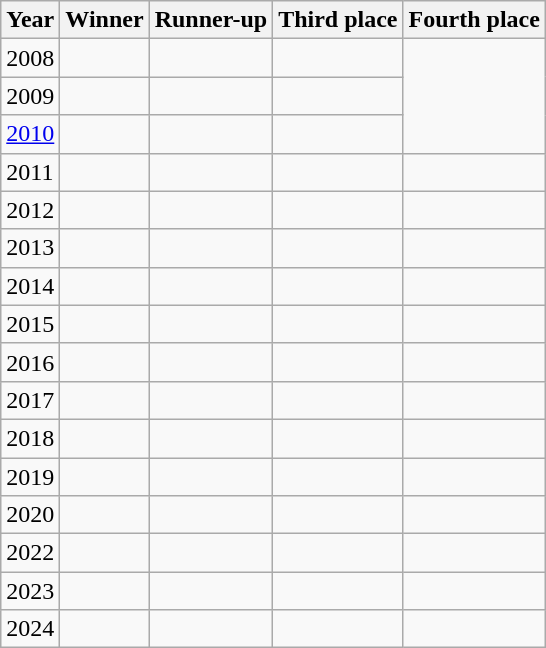<table class="wikitable">
<tr>
<th>Year</th>
<th>Winner</th>
<th>Runner-up</th>
<th>Third place</th>
<th>Fourth place</th>
</tr>
<tr align=left>
<td>2008</td>
<td></td>
<td></td>
<td></td>
<td rowspan=3></td>
</tr>
<tr align=left>
<td>2009</td>
<td></td>
<td></td>
<td></td>
</tr>
<tr align=left>
<td><a href='#'>2010</a></td>
<td></td>
<td></td>
<td></td>
</tr>
<tr align=left>
<td>2011</td>
<td></td>
<td></td>
<td></td>
<td></td>
</tr>
<tr align=left>
<td>2012</td>
<td></td>
<td></td>
<td></td>
<td></td>
</tr>
<tr align=left>
<td>2013</td>
<td></td>
<td></td>
<td></td>
<td></td>
</tr>
<tr align=left>
<td>2014</td>
<td></td>
<td></td>
<td></td>
<td></td>
</tr>
<tr align=left>
<td>2015</td>
<td></td>
<td></td>
<td></td>
<td></td>
</tr>
<tr align=left>
<td>2016</td>
<td></td>
<td></td>
<td></td>
<td></td>
</tr>
<tr align=left>
<td>2017</td>
<td></td>
<td></td>
<td></td>
<td></td>
</tr>
<tr align=left>
<td>2018</td>
<td></td>
<td></td>
<td></td>
<td></td>
</tr>
<tr align=left>
<td>2019</td>
<td></td>
<td></td>
<td></td>
<td></td>
</tr>
<tr>
<td>2020</td>
<td></td>
<td></td>
<td></td>
<td></td>
</tr>
<tr>
<td>2022</td>
<td></td>
<td></td>
<td></td>
<td></td>
</tr>
<tr align=left>
<td>2023</td>
<td></td>
<td></td>
<td></td>
<td></td>
</tr>
<tr>
<td>2024</td>
<td></td>
<td></td>
<td></td>
<td></td>
</tr>
</table>
